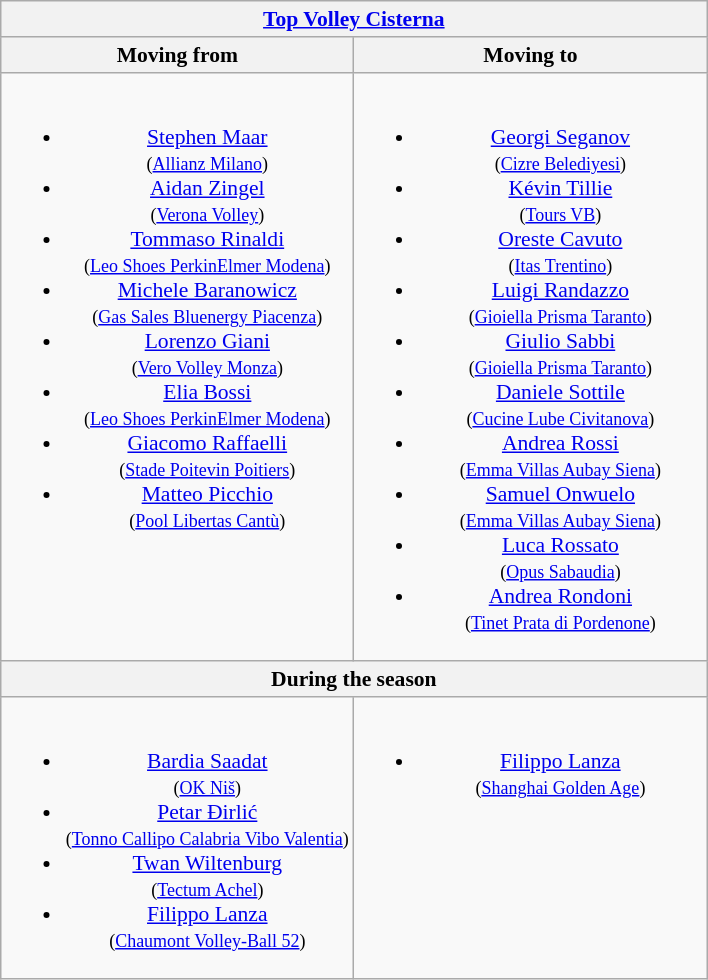<table class="wikitable collapsible collapsed" style="font-size:90%; text-align:center">
<tr>
<th colspan=2 style="width:30em"><a href='#'>Top Volley Cisterna</a></th>
</tr>
<tr>
<th width="50%">Moving from</th>
<th width="50%">Moving to</th>
</tr>
<tr>
<td valign=top><br><ul><li> <a href='#'>Stephen Maar</a><br><small>(<a href='#'>Allianz Milano</a>)</small></li><li> <a href='#'>Aidan Zingel</a><br><small>(<a href='#'>Verona Volley</a>)</small></li><li> <a href='#'>Tommaso Rinaldi</a><br><small>(<a href='#'>Leo Shoes PerkinElmer Modena</a>)</small></li><li> <a href='#'>Michele Baranowicz</a><br><small>(<a href='#'>Gas Sales Bluenergy Piacenza</a>)</small></li><li> <a href='#'>Lorenzo Giani</a><br><small>(<a href='#'>Vero Volley Monza</a>)</small></li><li> <a href='#'>Elia Bossi</a><br><small>(<a href='#'>Leo Shoes PerkinElmer Modena</a>)</small></li><li> <a href='#'>Giacomo Raffaelli</a><br><small>(<a href='#'>Stade Poitevin Poitiers</a>)</small></li><li> <a href='#'>Matteo Picchio</a><br><small>(<a href='#'>Pool Libertas Cantù</a>)</small></li></ul></td>
<td valign=top><br><ul><li> <a href='#'>Georgi Seganov</a><br><small>(<a href='#'>Cizre Belediyesi</a>)</small></li><li> <a href='#'>Kévin Tillie</a><br><small>(<a href='#'>Tours VB</a>)</small></li><li> <a href='#'>Oreste Cavuto</a><br><small>(<a href='#'>Itas Trentino</a>)</small></li><li> <a href='#'>Luigi Randazzo</a><br><small>(<a href='#'>Gioiella Prisma Taranto</a>)</small></li><li> <a href='#'>Giulio Sabbi</a><br><small>(<a href='#'>Gioiella Prisma Taranto</a>)</small></li><li> <a href='#'>Daniele Sottile</a><br><small>(<a href='#'>Cucine Lube Civitanova</a>)</small></li><li> <a href='#'>Andrea Rossi</a><br><small>(<a href='#'>Emma Villas Aubay Siena</a>)</small></li><li> <a href='#'>Samuel Onwuelo</a><br><small>(<a href='#'>Emma Villas Aubay Siena</a>)</small></li><li> <a href='#'>Luca Rossato</a><br><small>(<a href='#'>Opus Sabaudia</a>)</small></li><li> <a href='#'>Andrea Rondoni</a><br><small>(<a href='#'>Tinet Prata di Pordenone</a>)</small></li></ul></td>
</tr>
<tr>
<th colspan=2>During the season</th>
</tr>
<tr>
<td valign=top><br><ul><li> <a href='#'>Bardia Saadat</a><br><small>(<a href='#'>OK Niš</a>)</small></li><li> <a href='#'>Petar Đirlić</a><br><small>(<a href='#'>Tonno Callipo Calabria Vibo Valentia</a>)</small></li><li> <a href='#'>Twan Wiltenburg</a><br><small>(<a href='#'>Tectum Achel</a>)</small></li><li> <a href='#'>Filippo Lanza</a><br><small>(<a href='#'>Chaumont Volley-Ball 52</a>)</small></li></ul></td>
<td valign=top><br><ul><li> <a href='#'>Filippo Lanza</a><br><small>(<a href='#'>Shanghai Golden Age</a>)</small></li></ul></td>
</tr>
</table>
